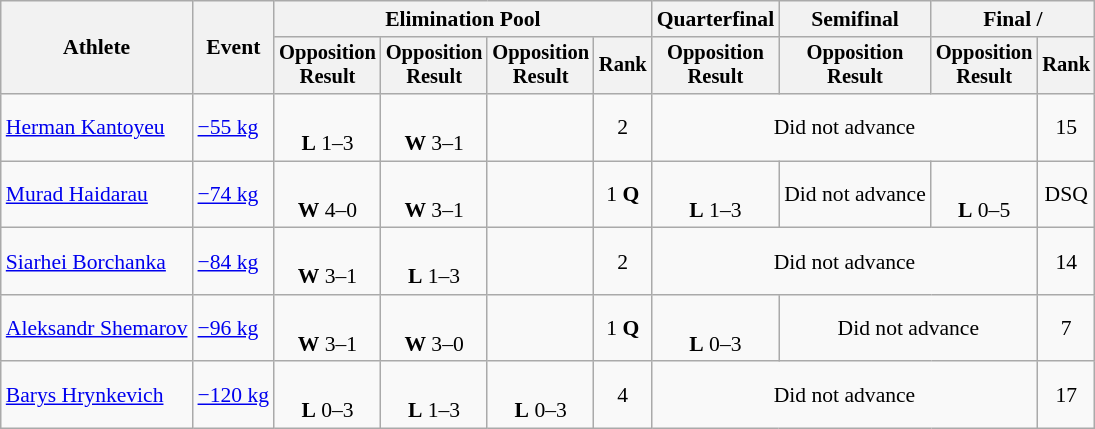<table class="wikitable" style="font-size:90%">
<tr>
<th rowspan="2">Athlete</th>
<th rowspan="2">Event</th>
<th colspan=4>Elimination Pool</th>
<th>Quarterfinal</th>
<th>Semifinal</th>
<th colspan=2>Final / </th>
</tr>
<tr style="font-size: 95%">
<th>Opposition<br>Result</th>
<th>Opposition<br>Result</th>
<th>Opposition<br>Result</th>
<th>Rank</th>
<th>Opposition<br>Result</th>
<th>Opposition<br>Result</th>
<th>Opposition<br>Result</th>
<th>Rank</th>
</tr>
<tr align=center>
<td align=left><a href='#'>Herman Kantoyeu</a></td>
<td align=left><a href='#'>−55 kg</a></td>
<td><br><strong>L</strong> 1–3 <sup></sup></td>
<td><br><strong>W</strong> 3–1 <sup></sup></td>
<td></td>
<td>2</td>
<td colspan=3>Did not advance</td>
<td>15</td>
</tr>
<tr align=center>
<td align=left><a href='#'>Murad Haidarau</a></td>
<td align=left><a href='#'>−74 kg</a></td>
<td><br><strong>W</strong> 4–0 <sup></sup></td>
<td><br><strong>W</strong> 3–1 <sup></sup></td>
<td></td>
<td>1 <strong>Q</strong></td>
<td><br><strong>L</strong> 1–3 <sup></sup></td>
<td>Did not advance</td>
<td><br><strong>L</strong> 0–5 <sup></sup></td>
<td>DSQ</td>
</tr>
<tr align=center>
<td align=left><a href='#'>Siarhei Borchanka</a></td>
<td align=left><a href='#'>−84 kg</a></td>
<td><br><strong>W</strong> 3–1 <sup></sup></td>
<td><br><strong>L</strong> 1–3 <sup></sup></td>
<td></td>
<td>2</td>
<td colspan=3>Did not advance</td>
<td>14</td>
</tr>
<tr align=center>
<td align=left><a href='#'>Aleksandr Shemarov</a></td>
<td align=left><a href='#'>−96 kg</a></td>
<td><br><strong>W</strong> 3–1 <sup></sup></td>
<td><br><strong>W</strong> 3–0 <sup></sup></td>
<td></td>
<td>1 <strong>Q</strong></td>
<td><br><strong>L</strong> 0–3 <sup></sup></td>
<td colspan=2>Did not advance</td>
<td>7</td>
</tr>
<tr align=center>
<td align=left><a href='#'>Barys Hrynkevich</a></td>
<td align=left><a href='#'>−120 kg</a></td>
<td><br><strong>L</strong> 0–3 <sup></sup></td>
<td><br><strong>L</strong> 1–3 <sup></sup></td>
<td><br><strong>L</strong> 0–3 <sup></sup></td>
<td>4</td>
<td colspan=3>Did not advance</td>
<td>17</td>
</tr>
</table>
